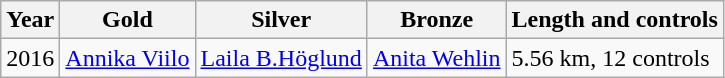<table class="wikitable">
<tr>
<th>Year</th>
<th>Gold</th>
<th>Silver</th>
<th>Bronze</th>
<th>Length and controls</th>
</tr>
<tr>
<td>2016</td>
<td> <a href='#'>Annika Viilo</a></td>
<td> <a href='#'>Laila B.Höglund</a></td>
<td> <a href='#'>Anita Wehlin </a></td>
<td>5.56 km, 12 controls</td>
</tr>
</table>
